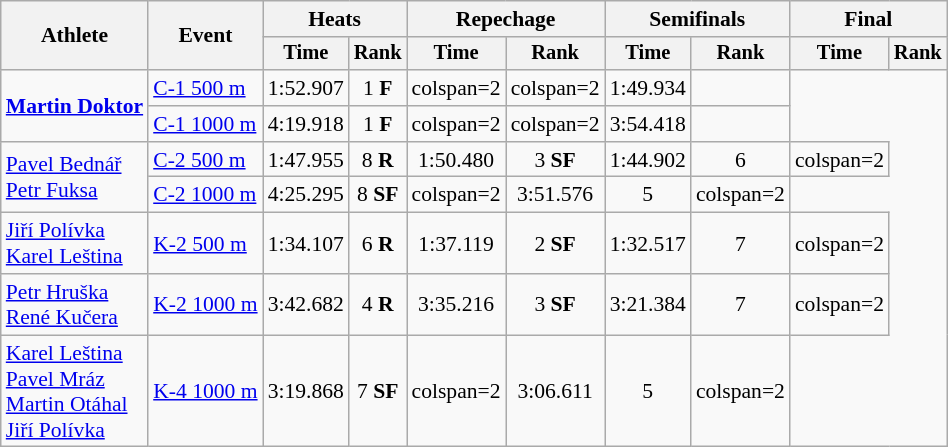<table class=wikitable style="font-size:90%">
<tr>
<th rowspan="2">Athlete</th>
<th rowspan="2">Event</th>
<th colspan=2>Heats</th>
<th colspan=2>Repechage</th>
<th colspan=2>Semifinals</th>
<th colspan=2>Final</th>
</tr>
<tr style="font-size:95%">
<th>Time</th>
<th>Rank</th>
<th>Time</th>
<th>Rank</th>
<th>Time</th>
<th>Rank</th>
<th>Time</th>
<th>Rank</th>
</tr>
<tr align=center>
<td align=left rowspan=2><strong><a href='#'>Martin Doktor</a></strong></td>
<td align=left><a href='#'>C-1 500 m</a></td>
<td>1:52.907</td>
<td>1 <strong>F</strong></td>
<td>colspan=2 </td>
<td>colspan=2 </td>
<td>1:49.934</td>
<td></td>
</tr>
<tr align=center>
<td align=left><a href='#'>C-1 1000 m</a></td>
<td>4:19.918</td>
<td>1 <strong>F</strong></td>
<td>colspan=2 </td>
<td>colspan=2 </td>
<td>3:54.418</td>
<td></td>
</tr>
<tr align=center>
<td align=left rowspan=2><a href='#'>Pavel Bednář</a><br><a href='#'>Petr Fuksa</a></td>
<td align=left><a href='#'>C-2 500 m</a></td>
<td>1:47.955</td>
<td>8 <strong>R</strong></td>
<td>1:50.480</td>
<td>3 <strong>SF</strong></td>
<td>1:44.902</td>
<td>6</td>
<td>colspan=2 </td>
</tr>
<tr align=center>
<td align=left><a href='#'>C-2 1000 m</a></td>
<td>4:25.295</td>
<td>8 <strong>SF</strong></td>
<td>colspan=2 </td>
<td>3:51.576</td>
<td>5</td>
<td>colspan=2 </td>
</tr>
<tr align=center>
<td align=left><a href='#'>Jiří Polívka</a><br><a href='#'>Karel Leština</a></td>
<td align=left><a href='#'>K-2 500 m</a></td>
<td>1:34.107</td>
<td>6 <strong>R</strong></td>
<td>1:37.119</td>
<td>2 <strong>SF</strong></td>
<td>1:32.517</td>
<td>7</td>
<td>colspan=2 </td>
</tr>
<tr align=center>
<td align=left><a href='#'>Petr Hruška</a><br><a href='#'>René Kučera</a></td>
<td align=left><a href='#'>K-2 1000 m</a></td>
<td>3:42.682</td>
<td>4 <strong>R</strong></td>
<td>3:35.216</td>
<td>3 <strong>SF</strong></td>
<td>3:21.384</td>
<td>7</td>
<td>colspan=2 </td>
</tr>
<tr align=center>
<td align=left><a href='#'>Karel Leština</a><br><a href='#'>Pavel Mráz</a><br><a href='#'>Martin Otáhal</a><br><a href='#'>Jiří Polívka</a></td>
<td align=left><a href='#'>K-4 1000 m</a></td>
<td>3:19.868</td>
<td>7 <strong>SF</strong></td>
<td>colspan=2 </td>
<td>3:06.611</td>
<td>5</td>
<td>colspan=2 </td>
</tr>
</table>
